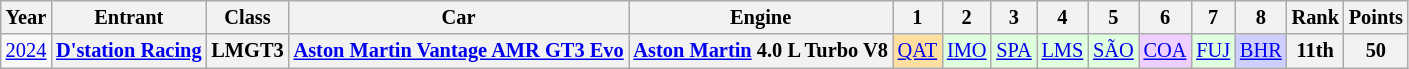<table class="wikitable" style="text-align:center; font-size:85%">
<tr>
<th>Year</th>
<th>Entrant</th>
<th>Class</th>
<th>Car</th>
<th>Engine</th>
<th>1</th>
<th>2</th>
<th>3</th>
<th>4</th>
<th>5</th>
<th>6</th>
<th>7</th>
<th>8</th>
<th>Rank</th>
<th>Points</th>
</tr>
<tr>
<td><a href='#'>2024</a></td>
<th nowrap><a href='#'>D'station Racing</a></th>
<th>LMGT3</th>
<th nowrap><a href='#'>Aston Martin Vantage AMR GT3 Evo</a></th>
<th nowrap><a href='#'>Aston Martin</a> 4.0 L Turbo V8</th>
<td style="background:#FFDF9F;"><a href='#'>QAT</a><br></td>
<td style="background:#DFFFDF;"><a href='#'>IMO</a><br></td>
<td style="background:#DFFFDF;"><a href='#'>SPA</a><br></td>
<td style="background:#DFFFDF;"><a href='#'>LMS</a><br></td>
<td style="background:#DFFFDF;"><a href='#'>SÃO</a><br></td>
<td style="background:#EFCFFF;"><a href='#'>COA</a><br></td>
<td style="background:#DFFFDF;"><a href='#'>FUJ</a><br></td>
<td style="background:#CFCFFF;"><a href='#'>BHR</a><br></td>
<th>11th</th>
<th>50</th>
</tr>
</table>
